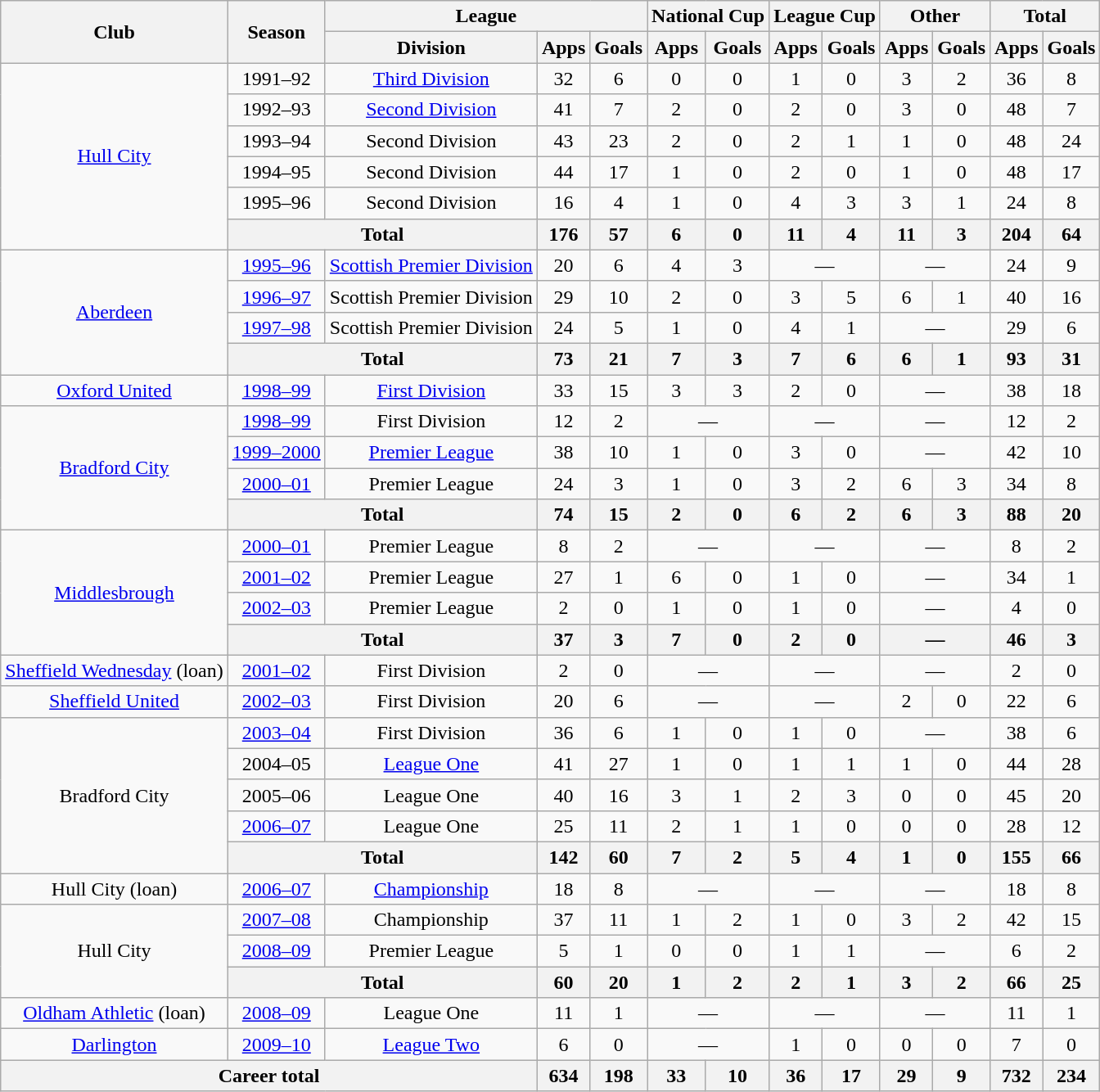<table class=wikitable style="text-align: center;">
<tr>
<th rowspan=2>Club</th>
<th rowspan=2>Season</th>
<th colspan=3>League</th>
<th colspan=2>National Cup</th>
<th colspan=2>League Cup</th>
<th colspan=2>Other</th>
<th colspan=2>Total</th>
</tr>
<tr>
<th>Division</th>
<th>Apps</th>
<th>Goals</th>
<th>Apps</th>
<th>Goals</th>
<th>Apps</th>
<th>Goals</th>
<th>Apps</th>
<th>Goals</th>
<th>Apps</th>
<th>Goals</th>
</tr>
<tr>
<td rowspan=6><a href='#'>Hull City</a></td>
<td>1991–92</td>
<td><a href='#'>Third Division</a></td>
<td>32</td>
<td>6</td>
<td>0</td>
<td>0</td>
<td>1</td>
<td>0</td>
<td>3</td>
<td>2</td>
<td>36</td>
<td>8</td>
</tr>
<tr>
<td>1992–93</td>
<td><a href='#'>Second Division</a></td>
<td>41</td>
<td>7</td>
<td>2</td>
<td>0</td>
<td>2</td>
<td>0</td>
<td>3</td>
<td>0</td>
<td>48</td>
<td>7</td>
</tr>
<tr>
<td>1993–94</td>
<td>Second Division</td>
<td>43</td>
<td>23</td>
<td>2</td>
<td>0</td>
<td>2</td>
<td>1</td>
<td>1</td>
<td>0</td>
<td>48</td>
<td>24</td>
</tr>
<tr>
<td>1994–95</td>
<td>Second Division</td>
<td>44</td>
<td>17</td>
<td>1</td>
<td>0</td>
<td>2</td>
<td>0</td>
<td>1</td>
<td>0</td>
<td>48</td>
<td>17</td>
</tr>
<tr>
<td>1995–96</td>
<td>Second Division</td>
<td>16</td>
<td>4</td>
<td>1</td>
<td>0</td>
<td>4</td>
<td>3</td>
<td>3</td>
<td>1</td>
<td>24</td>
<td>8</td>
</tr>
<tr>
<th colspan=2>Total</th>
<th>176</th>
<th>57</th>
<th>6</th>
<th>0</th>
<th>11</th>
<th>4</th>
<th>11</th>
<th>3</th>
<th>204</th>
<th>64</th>
</tr>
<tr>
<td rowspan=4><a href='#'>Aberdeen</a></td>
<td><a href='#'>1995–96</a></td>
<td><a href='#'>Scottish Premier Division</a></td>
<td>20</td>
<td>6</td>
<td>4</td>
<td>3</td>
<td colspan=2>—</td>
<td colspan=2>—</td>
<td>24</td>
<td>9</td>
</tr>
<tr>
<td><a href='#'>1996–97</a></td>
<td>Scottish Premier Division</td>
<td>29</td>
<td>10</td>
<td>2</td>
<td>0</td>
<td>3</td>
<td>5</td>
<td>6</td>
<td>1</td>
<td>40</td>
<td>16</td>
</tr>
<tr>
<td><a href='#'>1997–98</a></td>
<td>Scottish Premier Division</td>
<td>24</td>
<td>5</td>
<td>1</td>
<td>0</td>
<td>4</td>
<td>1</td>
<td colspan=2>—</td>
<td>29</td>
<td>6</td>
</tr>
<tr>
<th colspan=2>Total</th>
<th>73</th>
<th>21</th>
<th>7</th>
<th>3</th>
<th>7</th>
<th>6</th>
<th>6</th>
<th>1</th>
<th>93</th>
<th>31</th>
</tr>
<tr>
<td><a href='#'>Oxford United</a></td>
<td><a href='#'>1998–99</a></td>
<td><a href='#'>First Division</a></td>
<td>33</td>
<td>15</td>
<td>3</td>
<td>3</td>
<td>2</td>
<td>0</td>
<td colspan=2>—</td>
<td>38</td>
<td>18</td>
</tr>
<tr>
<td rowspan=4><a href='#'>Bradford City</a></td>
<td><a href='#'>1998–99</a></td>
<td>First Division</td>
<td>12</td>
<td>2</td>
<td colspan=2>—</td>
<td colspan=2>—</td>
<td colspan=2>—</td>
<td>12</td>
<td>2</td>
</tr>
<tr>
<td><a href='#'>1999–2000</a></td>
<td><a href='#'>Premier League</a></td>
<td>38</td>
<td>10</td>
<td>1</td>
<td>0</td>
<td>3</td>
<td>0</td>
<td colspan=2>—</td>
<td>42</td>
<td>10</td>
</tr>
<tr>
<td><a href='#'>2000–01</a></td>
<td>Premier League</td>
<td>24</td>
<td>3</td>
<td>1</td>
<td>0</td>
<td>3</td>
<td>2</td>
<td>6</td>
<td>3</td>
<td>34</td>
<td>8</td>
</tr>
<tr>
<th colspan=2>Total</th>
<th>74</th>
<th>15</th>
<th>2</th>
<th>0</th>
<th>6</th>
<th>2</th>
<th>6</th>
<th>3</th>
<th>88</th>
<th>20</th>
</tr>
<tr>
<td rowspan=4><a href='#'>Middlesbrough</a></td>
<td><a href='#'>2000–01</a></td>
<td>Premier League</td>
<td>8</td>
<td>2</td>
<td colspan=2>—</td>
<td colspan=2>—</td>
<td colspan=2>—</td>
<td>8</td>
<td>2</td>
</tr>
<tr>
<td><a href='#'>2001–02</a></td>
<td>Premier League</td>
<td>27</td>
<td>1</td>
<td>6</td>
<td>0</td>
<td>1</td>
<td>0</td>
<td colspan=2>—</td>
<td>34</td>
<td>1</td>
</tr>
<tr>
<td><a href='#'>2002–03</a></td>
<td>Premier League</td>
<td>2</td>
<td>0</td>
<td>1</td>
<td>0</td>
<td>1</td>
<td>0</td>
<td colspan=2>—</td>
<td>4</td>
<td>0</td>
</tr>
<tr>
<th colspan=2>Total</th>
<th>37</th>
<th>3</th>
<th>7</th>
<th>0</th>
<th>2</th>
<th>0</th>
<th colspan=2>—</th>
<th>46</th>
<th>3</th>
</tr>
<tr>
<td><a href='#'>Sheffield Wednesday</a> (loan)</td>
<td><a href='#'>2001–02</a></td>
<td>First Division</td>
<td>2</td>
<td>0</td>
<td colspan=2>—</td>
<td colspan=2>—</td>
<td colspan=2>—</td>
<td>2</td>
<td>0</td>
</tr>
<tr>
<td><a href='#'>Sheffield United</a></td>
<td><a href='#'>2002–03</a></td>
<td>First Division</td>
<td>20</td>
<td>6</td>
<td colspan=2>—</td>
<td colspan=2>—</td>
<td>2</td>
<td>0</td>
<td>22</td>
<td>6</td>
</tr>
<tr>
<td rowspan=5>Bradford City</td>
<td><a href='#'>2003–04</a></td>
<td>First Division</td>
<td>36</td>
<td>6</td>
<td>1</td>
<td>0</td>
<td>1</td>
<td>0</td>
<td colspan=2>—</td>
<td>38</td>
<td>6</td>
</tr>
<tr>
<td>2004–05</td>
<td><a href='#'>League One</a></td>
<td>41</td>
<td>27</td>
<td>1</td>
<td>0</td>
<td>1</td>
<td>1</td>
<td>1</td>
<td>0</td>
<td>44</td>
<td>28</td>
</tr>
<tr>
<td>2005–06</td>
<td>League One</td>
<td>40</td>
<td>16</td>
<td>3</td>
<td>1</td>
<td>2</td>
<td>3</td>
<td>0</td>
<td>0</td>
<td>45</td>
<td>20</td>
</tr>
<tr>
<td><a href='#'>2006–07</a></td>
<td>League One</td>
<td>25</td>
<td>11</td>
<td>2</td>
<td>1</td>
<td>1</td>
<td>0</td>
<td>0</td>
<td>0</td>
<td>28</td>
<td>12</td>
</tr>
<tr>
<th colspan=2>Total</th>
<th>142</th>
<th>60</th>
<th>7</th>
<th>2</th>
<th>5</th>
<th>4</th>
<th>1</th>
<th>0</th>
<th>155</th>
<th>66</th>
</tr>
<tr>
<td>Hull City (loan)</td>
<td><a href='#'>2006–07</a></td>
<td><a href='#'>Championship</a></td>
<td>18</td>
<td>8</td>
<td colspan=2>—</td>
<td colspan=2>—</td>
<td colspan=2>—</td>
<td>18</td>
<td>8</td>
</tr>
<tr>
<td rowspan=3>Hull City</td>
<td><a href='#'>2007–08</a></td>
<td>Championship</td>
<td>37</td>
<td>11</td>
<td>1</td>
<td>2</td>
<td>1</td>
<td>0</td>
<td>3</td>
<td>2</td>
<td>42</td>
<td>15</td>
</tr>
<tr>
<td><a href='#'>2008–09</a></td>
<td>Premier League</td>
<td>5</td>
<td>1</td>
<td>0</td>
<td>0</td>
<td>1</td>
<td>1</td>
<td colspan=2>—</td>
<td>6</td>
<td>2</td>
</tr>
<tr>
<th colspan=2>Total</th>
<th>60</th>
<th>20</th>
<th>1</th>
<th>2</th>
<th>2</th>
<th>1</th>
<th>3</th>
<th>2</th>
<th>66</th>
<th>25</th>
</tr>
<tr>
<td><a href='#'>Oldham Athletic</a> (loan)</td>
<td><a href='#'>2008–09</a></td>
<td>League One</td>
<td>11</td>
<td>1</td>
<td colspan=2>—</td>
<td colspan=2>—</td>
<td colspan=2>—</td>
<td>11</td>
<td>1</td>
</tr>
<tr>
<td><a href='#'>Darlington</a></td>
<td><a href='#'>2009–10</a></td>
<td><a href='#'>League Two</a></td>
<td>6</td>
<td>0</td>
<td colspan=2>—</td>
<td>1</td>
<td>0</td>
<td>0</td>
<td>0</td>
<td>7</td>
<td>0</td>
</tr>
<tr>
<th colspan=3>Career total</th>
<th>634</th>
<th>198</th>
<th>33</th>
<th>10</th>
<th>36</th>
<th>17</th>
<th>29</th>
<th>9</th>
<th>732</th>
<th>234</th>
</tr>
</table>
